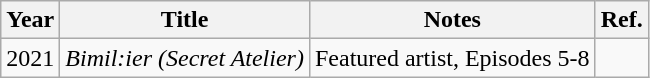<table class="wikitable plainrowheaders" style="text-align:left;">
<tr>
<th>Year</th>
<th>Title</th>
<th>Notes</th>
<th>Ref.</th>
</tr>
<tr>
<td>2021</td>
<td><em>Bimil:ier (Secret Atelier)</em></td>
<td>Featured artist, Episodes 5-8</td>
<td></td>
</tr>
</table>
